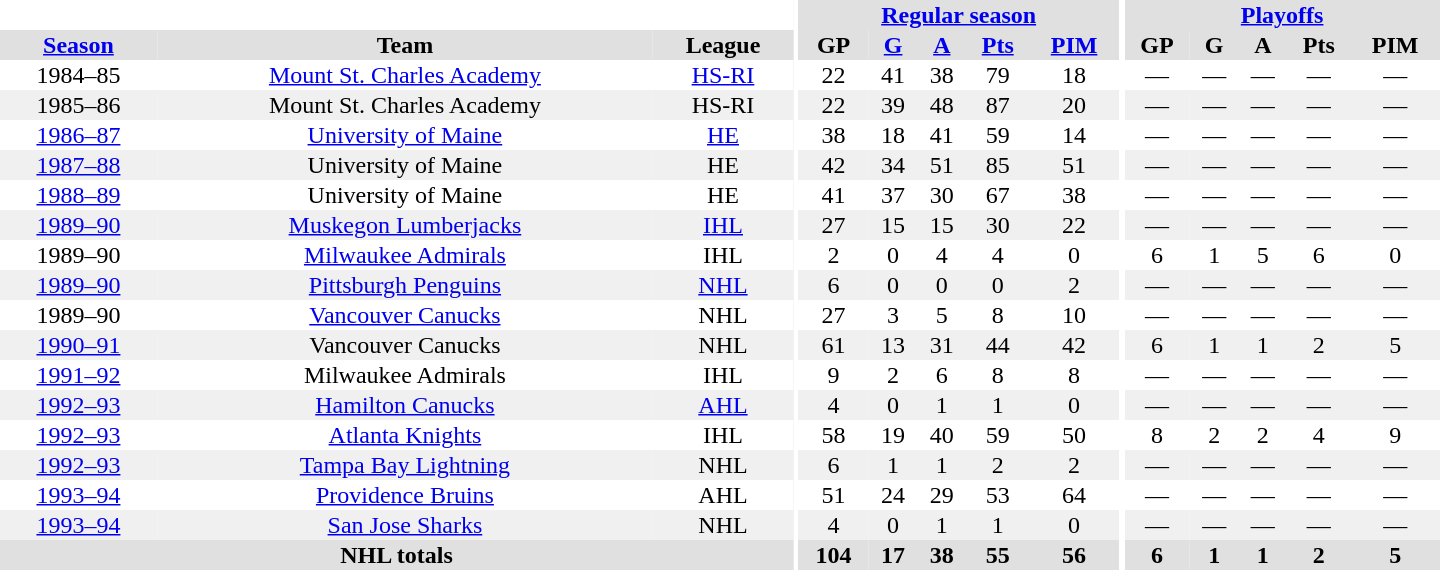<table border="0" cellpadding="1" cellspacing="0" style="text-align:center; width:60em">
<tr bgcolor="#e0e0e0">
<th colspan="3" bgcolor="#ffffff"></th>
<th rowspan="100" bgcolor="#ffffff"></th>
<th colspan="5"><a href='#'>Regular season</a></th>
<th rowspan="100" bgcolor="#ffffff"></th>
<th colspan="5"><a href='#'>Playoffs</a></th>
</tr>
<tr bgcolor="#e0e0e0">
<th><a href='#'>Season</a></th>
<th>Team</th>
<th>League</th>
<th>GP</th>
<th><a href='#'>G</a></th>
<th><a href='#'>A</a></th>
<th><a href='#'>Pts</a></th>
<th><a href='#'>PIM</a></th>
<th>GP</th>
<th>G</th>
<th>A</th>
<th>Pts</th>
<th>PIM</th>
</tr>
<tr>
<td>1984–85</td>
<td><a href='#'>Mount St. Charles Academy</a></td>
<td><a href='#'>HS-RI</a></td>
<td>22</td>
<td>41</td>
<td>38</td>
<td>79</td>
<td>18</td>
<td>—</td>
<td>—</td>
<td>—</td>
<td>—</td>
<td>—</td>
</tr>
<tr bgcolor="#f0f0f0">
<td>1985–86</td>
<td>Mount St. Charles Academy</td>
<td>HS-RI</td>
<td>22</td>
<td>39</td>
<td>48</td>
<td>87</td>
<td>20</td>
<td>—</td>
<td>—</td>
<td>—</td>
<td>—</td>
<td>—</td>
</tr>
<tr>
<td><a href='#'>1986–87</a></td>
<td><a href='#'>University of Maine</a></td>
<td><a href='#'>HE</a></td>
<td>38</td>
<td>18</td>
<td>41</td>
<td>59</td>
<td>14</td>
<td>—</td>
<td>—</td>
<td>—</td>
<td>—</td>
<td>—</td>
</tr>
<tr bgcolor="#f0f0f0">
<td><a href='#'>1987–88</a></td>
<td>University of Maine</td>
<td>HE</td>
<td>42</td>
<td>34</td>
<td>51</td>
<td>85</td>
<td>51</td>
<td>—</td>
<td>—</td>
<td>—</td>
<td>—</td>
<td>—</td>
</tr>
<tr>
<td><a href='#'>1988–89</a></td>
<td>University of Maine</td>
<td>HE</td>
<td>41</td>
<td>37</td>
<td>30</td>
<td>67</td>
<td>38</td>
<td>—</td>
<td>—</td>
<td>—</td>
<td>—</td>
<td>—</td>
</tr>
<tr bgcolor="#f0f0f0">
<td><a href='#'>1989–90</a></td>
<td><a href='#'>Muskegon Lumberjacks</a></td>
<td><a href='#'>IHL</a></td>
<td>27</td>
<td>15</td>
<td>15</td>
<td>30</td>
<td>22</td>
<td>—</td>
<td>—</td>
<td>—</td>
<td>—</td>
<td>—</td>
</tr>
<tr>
<td>1989–90</td>
<td><a href='#'>Milwaukee Admirals</a></td>
<td>IHL</td>
<td>2</td>
<td>0</td>
<td>4</td>
<td>4</td>
<td>0</td>
<td>6</td>
<td>1</td>
<td>5</td>
<td>6</td>
<td>0</td>
</tr>
<tr bgcolor="#f0f0f0">
<td><a href='#'>1989–90</a></td>
<td><a href='#'>Pittsburgh Penguins</a></td>
<td><a href='#'>NHL</a></td>
<td>6</td>
<td>0</td>
<td>0</td>
<td>0</td>
<td>2</td>
<td>—</td>
<td>—</td>
<td>—</td>
<td>—</td>
<td>—</td>
</tr>
<tr>
<td>1989–90</td>
<td><a href='#'>Vancouver Canucks</a></td>
<td>NHL</td>
<td>27</td>
<td>3</td>
<td>5</td>
<td>8</td>
<td>10</td>
<td>—</td>
<td>—</td>
<td>—</td>
<td>—</td>
<td>—</td>
</tr>
<tr bgcolor="#f0f0f0">
<td><a href='#'>1990–91</a></td>
<td>Vancouver Canucks</td>
<td>NHL</td>
<td>61</td>
<td>13</td>
<td>31</td>
<td>44</td>
<td>42</td>
<td>6</td>
<td>1</td>
<td>1</td>
<td>2</td>
<td>5</td>
</tr>
<tr>
<td><a href='#'>1991–92</a></td>
<td>Milwaukee Admirals</td>
<td>IHL</td>
<td>9</td>
<td>2</td>
<td>6</td>
<td>8</td>
<td>8</td>
<td>—</td>
<td>—</td>
<td>—</td>
<td>—</td>
<td>—</td>
</tr>
<tr bgcolor="#f0f0f0">
<td><a href='#'>1992–93</a></td>
<td><a href='#'>Hamilton Canucks</a></td>
<td><a href='#'>AHL</a></td>
<td>4</td>
<td>0</td>
<td>1</td>
<td>1</td>
<td>0</td>
<td>—</td>
<td>—</td>
<td>—</td>
<td>—</td>
<td>—</td>
</tr>
<tr>
<td><a href='#'>1992–93</a></td>
<td><a href='#'>Atlanta Knights</a></td>
<td>IHL</td>
<td>58</td>
<td>19</td>
<td>40</td>
<td>59</td>
<td>50</td>
<td>8</td>
<td>2</td>
<td>2</td>
<td>4</td>
<td>9</td>
</tr>
<tr bgcolor="#f0f0f0">
<td><a href='#'>1992–93</a></td>
<td><a href='#'>Tampa Bay Lightning</a></td>
<td>NHL</td>
<td>6</td>
<td>1</td>
<td>1</td>
<td>2</td>
<td>2</td>
<td>—</td>
<td>—</td>
<td>—</td>
<td>—</td>
<td>—</td>
</tr>
<tr>
<td><a href='#'>1993–94</a></td>
<td><a href='#'>Providence Bruins</a></td>
<td>AHL</td>
<td>51</td>
<td>24</td>
<td>29</td>
<td>53</td>
<td>64</td>
<td>—</td>
<td>—</td>
<td>—</td>
<td>—</td>
<td>—</td>
</tr>
<tr bgcolor="#f0f0f0">
<td><a href='#'>1993–94</a></td>
<td><a href='#'>San Jose Sharks</a></td>
<td>NHL</td>
<td>4</td>
<td>0</td>
<td>1</td>
<td>1</td>
<td>0</td>
<td>—</td>
<td>—</td>
<td>—</td>
<td>—</td>
<td>—</td>
</tr>
<tr bgcolor="#e0e0e0">
<th colspan="3">NHL totals</th>
<th>104</th>
<th>17</th>
<th>38</th>
<th>55</th>
<th>56</th>
<th>6</th>
<th>1</th>
<th>1</th>
<th>2</th>
<th>5</th>
</tr>
</table>
